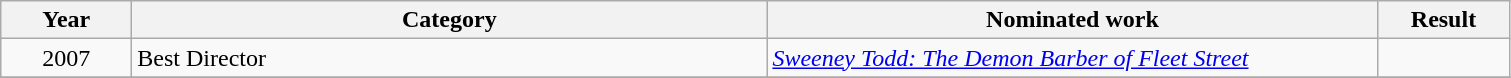<table class=wikitable>
<tr>
<th scope="col" style="width:5em;">Year</th>
<th scope="col" style="width:26em;">Category</th>
<th scope="col" style="width:25em;">Nominated work</th>
<th scope="col" style="width:5em;">Result</th>
</tr>
<tr>
<td style="text-align:center;">2007</td>
<td>Best Director</td>
<td><em><a href='#'>Sweeney Todd: The Demon Barber of Fleet Street</a></em></td>
<td></td>
</tr>
<tr>
</tr>
</table>
